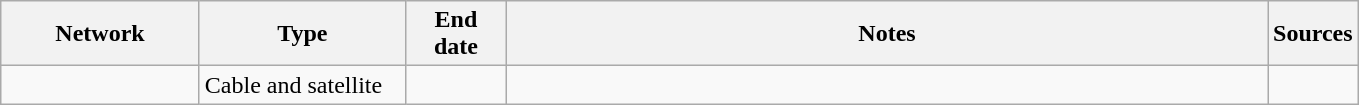<table class="wikitable">
<tr>
<th style="text-align:center; width:125px">Network</th>
<th style="text-align:center; width:130px">Type</th>
<th style="text-align:center; width:60px">End date</th>
<th style="text-align:center; width:500px">Notes</th>
<th style="text-align:center; width:30px">Sources</th>
</tr>
<tr>
<td><a href='#'></a></td>
<td>Cable and satellite</td>
<td></td>
<td></td>
<td></td>
</tr>
</table>
